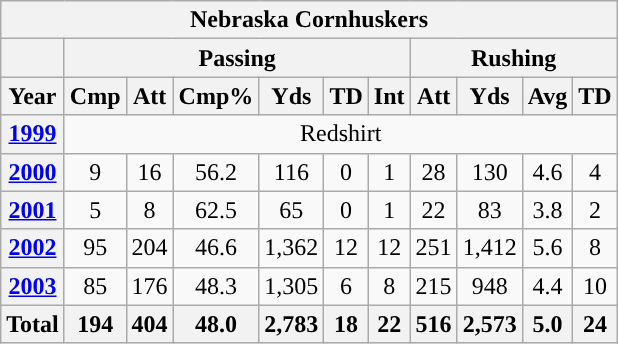<table class=wikitable style="text-align:center">
<tr>
<th colspan="15">Nebraska Cornhuskers</th>
</tr>
<tr>
<th></th>
<th colspan="6">Passing</th>
<th colspan="4">Rushing</th>
</tr>
<tr>
<th>Year</th>
<th>Cmp</th>
<th>Att</th>
<th>Cmp%</th>
<th>Yds</th>
<th>TD</th>
<th>Int</th>
<th>Att</th>
<th>Yds</th>
<th>Avg</th>
<th>TD</th>
</tr>
<tr>
<th><a href='#'>1999</a></th>
<td colspan=10> Redshirt</td>
</tr>
<tr>
<th><a href='#'>2000</a></th>
<td>9</td>
<td>16</td>
<td>56.2</td>
<td>116</td>
<td>0</td>
<td>1</td>
<td>28</td>
<td>130</td>
<td>4.6</td>
<td>4</td>
</tr>
<tr>
<th><a href='#'>2001</a></th>
<td>5</td>
<td>8</td>
<td>62.5</td>
<td>65</td>
<td>0</td>
<td>1</td>
<td>22</td>
<td>83</td>
<td>3.8</td>
<td>2</td>
</tr>
<tr>
<th><a href='#'>2002</a></th>
<td>95</td>
<td>204</td>
<td>46.6</td>
<td>1,362</td>
<td>12</td>
<td>12</td>
<td>251</td>
<td>1,412</td>
<td>5.6</td>
<td>8</td>
</tr>
<tr>
<th><a href='#'>2003</a></th>
<td>85</td>
<td>176</td>
<td>48.3</td>
<td>1,305</td>
<td>6</td>
<td>8</td>
<td>215</td>
<td>948</td>
<td>4.4</td>
<td>10</td>
</tr>
<tr>
<th>Total</th>
<th>194</th>
<th>404</th>
<th>48.0</th>
<th>2,783</th>
<th>18</th>
<th>22</th>
<th>516</th>
<th>2,573</th>
<th>5.0</th>
<th>24</th>
</tr>
</table>
